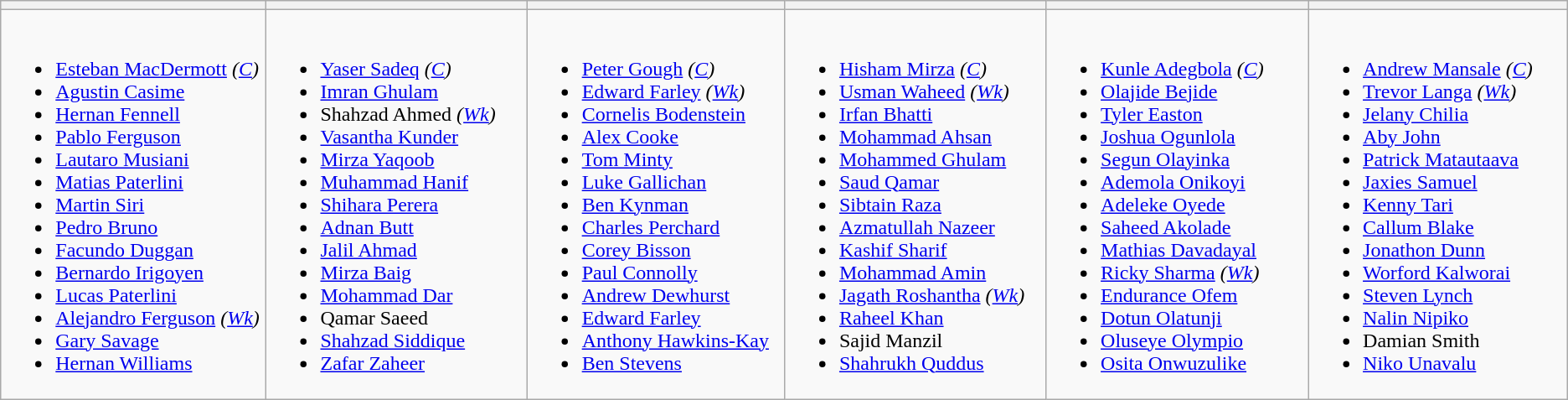<table class="wikitable">
<tr>
<th width=330></th>
<th width=330></th>
<th width=330></th>
<th width=330></th>
<th width=330></th>
<th width=330></th>
</tr>
<tr>
<td valign=top><br><ul><li><a href='#'>Esteban MacDermott</a> <em>(<a href='#'>C</a>)</em></li><li><a href='#'>Agustin Casime</a></li><li><a href='#'>Hernan Fennell</a></li><li><a href='#'>Pablo Ferguson</a></li><li><a href='#'>Lautaro Musiani</a></li><li><a href='#'>Matias Paterlini</a></li><li><a href='#'>Martin Siri</a></li><li><a href='#'>Pedro Bruno</a></li><li><a href='#'>Facundo Duggan</a></li><li><a href='#'>Bernardo Irigoyen</a></li><li><a href='#'>Lucas Paterlini</a></li><li><a href='#'>Alejandro Ferguson</a> <em>(<a href='#'>Wk</a>)</em></li><li><a href='#'>Gary Savage</a></li><li><a href='#'>Hernan Williams</a></li></ul></td>
<td valign=top><br><ul><li><a href='#'>Yaser Sadeq</a> <em>(<a href='#'>C</a>)</em></li><li><a href='#'>Imran Ghulam</a></li><li>Shahzad Ahmed <em>(<a href='#'>Wk</a>)</em></li><li><a href='#'>Vasantha Kunder</a></li><li><a href='#'>Mirza Yaqoob</a></li><li><a href='#'>Muhammad Hanif</a></li><li><a href='#'>Shihara Perera</a></li><li><a href='#'>Adnan Butt</a></li><li><a href='#'>Jalil Ahmad</a></li><li><a href='#'>Mirza Baig</a></li><li><a href='#'>Mohammad Dar</a></li><li>Qamar Saeed</li><li><a href='#'>Shahzad Siddique</a></li><li><a href='#'>Zafar Zaheer</a></li></ul></td>
<td valign=top><br><ul><li><a href='#'>Peter Gough</a> <em>(<a href='#'>C</a>)</em></li><li><a href='#'>Edward Farley</a> <em>(<a href='#'>Wk</a>)</em></li><li><a href='#'>Cornelis Bodenstein</a></li><li><a href='#'>Alex Cooke</a></li><li><a href='#'>Tom Minty</a></li><li><a href='#'>Luke Gallichan</a></li><li><a href='#'>Ben Kynman</a></li><li><a href='#'>Charles Perchard</a></li><li><a href='#'>Corey Bisson</a></li><li><a href='#'>Paul Connolly</a></li><li><a href='#'>Andrew Dewhurst</a></li><li><a href='#'>Edward Farley</a></li><li><a href='#'>Anthony Hawkins-Kay</a></li><li><a href='#'>Ben Stevens</a></li></ul></td>
<td valign=top><br><ul><li><a href='#'>Hisham Mirza</a> <em>(<a href='#'>C</a>)</em></li><li><a href='#'>Usman Waheed</a> <em>(<a href='#'>Wk</a>)</em></li><li><a href='#'>Irfan Bhatti</a></li><li><a href='#'>Mohammad Ahsan</a></li><li><a href='#'>Mohammed Ghulam</a></li><li><a href='#'>Saud Qamar</a></li><li><a href='#'>Sibtain Raza</a></li><li><a href='#'>Azmatullah Nazeer</a></li><li><a href='#'>Kashif Sharif</a></li><li><a href='#'>Mohammad Amin</a></li><li><a href='#'>Jagath Roshantha</a> <em>(<a href='#'>Wk</a>)</em></li><li><a href='#'>Raheel Khan</a></li><li>Sajid Manzil</li><li><a href='#'>Shahrukh Quddus</a></li></ul></td>
<td valign=top><br><ul><li><a href='#'>Kunle Adegbola</a> <em>(<a href='#'>C</a>)</em></li><li><a href='#'>Olajide Bejide</a></li><li><a href='#'>Tyler Easton</a></li><li><a href='#'>Joshua Ogunlola</a></li><li><a href='#'>Segun Olayinka</a></li><li><a href='#'>Ademola Onikoyi</a></li><li><a href='#'>Adeleke Oyede</a></li><li><a href='#'>Saheed Akolade</a></li><li><a href='#'>Mathias Davadayal</a></li><li><a href='#'>Ricky Sharma</a> <em>(<a href='#'>Wk</a>)</em></li><li><a href='#'>Endurance Ofem</a></li><li><a href='#'>Dotun Olatunji</a></li><li><a href='#'>Oluseye Olympio</a></li><li><a href='#'>Osita Onwuzulike</a></li></ul></td>
<td valign=top><br><ul><li><a href='#'>Andrew Mansale</a> <em>(<a href='#'>C</a>)</em></li><li><a href='#'>Trevor Langa</a> <em>(<a href='#'>Wk</a>)</em></li><li><a href='#'>Jelany Chilia</a></li><li><a href='#'>Aby John</a></li><li><a href='#'>Patrick Matautaava</a></li><li><a href='#'>Jaxies Samuel</a></li><li><a href='#'>Kenny Tari</a></li><li><a href='#'>Callum Blake</a></li><li><a href='#'>Jonathon Dunn</a></li><li><a href='#'>Worford Kalworai</a></li><li><a href='#'>Steven Lynch</a></li><li><a href='#'>Nalin Nipiko</a></li><li>Damian Smith</li><li><a href='#'>Niko Unavalu</a></li></ul></td>
</tr>
</table>
